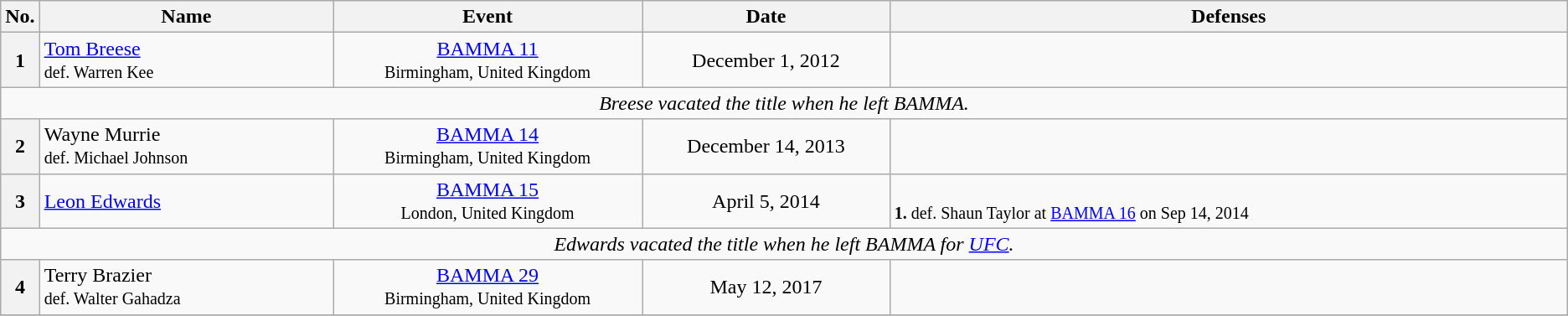<table class="wikitable">
<tr>
<th width=1%>No.</th>
<th width=19%>Name</th>
<th width=20%>Event</th>
<th width=16%>Date</th>
<th width=44%>Defenses</th>
</tr>
<tr>
<th>1</th>
<td align=left> <a href='#'>Tom Breese</a><br><small>def. Warren Kee</small></td>
<td align=center><a href='#'>BAMMA 11</a><br><small>Birmingham, United Kingdom</small></td>
<td align=center>December 1, 2012</td>
<td></td>
</tr>
<tr>
<td align="center" colspan="5"><em>Breese vacated the title when he left BAMMA.</em></td>
</tr>
<tr>
<th>2</th>
<td align=left> Wayne Murrie<br><small>def. Michael Johnson</small></td>
<td align=center><a href='#'>BAMMA 14</a><br><small>Birmingham, United Kingdom</small></td>
<td align=center>December 14, 2013</td>
<td></td>
</tr>
<tr>
<th>3</th>
<td align=left> <a href='#'>Leon Edwards</a></td>
<td align=center><a href='#'>BAMMA 15</a><br><small>London, United Kingdom</small></td>
<td align=center>April 5, 2014</td>
<td><br><small><strong>1.</strong> def. Shaun Taylor at <a href='#'>BAMMA 16</a> on Sep 14, 2014</small></td>
</tr>
<tr>
<td align="center" colspan="5"><em>Edwards vacated the title when he left BAMMA for <a href='#'>UFC</a>.</em></td>
</tr>
<tr>
<th>4</th>
<td align=left> Terry Brazier<br><small>def. Walter Gahadza</small></td>
<td align=center><a href='#'>BAMMA 29</a><br><small>Birmingham, United Kingdom</small></td>
<td align=center>May 12, 2017</td>
<td></td>
</tr>
<tr>
</tr>
</table>
